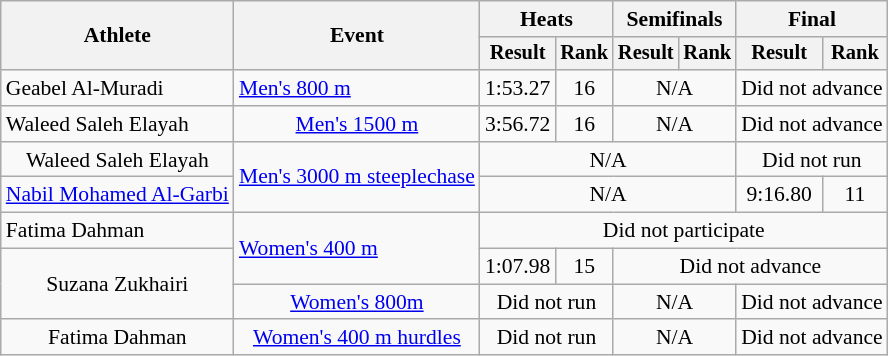<table class="wikitable" style="font-size:90%; text-align:center;">
<tr>
<th rowspan="2">Athlete</th>
<th rowspan="2">Event</th>
<th colspan="2">Heats</th>
<th colspan="2">Semifinals</th>
<th colspan="2">Final</th>
</tr>
<tr style="font-size:95%">
<th>Result</th>
<th>Rank</th>
<th>Result</th>
<th>Rank</th>
<th>Result</th>
<th>Rank</th>
</tr>
<tr>
<td align="left">Geabel Al-Muradi</td>
<td align="left"><a href='#'>Men's 800 m</a></td>
<td>1:53.27</td>
<td>16</td>
<td colspan="2">N/A</td>
<td colspan="2">Did not advance</td>
</tr>
<tr>
<td align="left">Waleed Saleh Elayah</td>
<td><a href='#'>Men's 1500 m</a></td>
<td>3:56.72</td>
<td>16</td>
<td colspan="2">N/A</td>
<td colspan="2">Did not advance</td>
</tr>
<tr>
<td>Waleed Saleh Elayah</td>
<td rowspan="2" align="left"><a href='#'>Men's 3000 m steeplechase</a></td>
<td colspan="4">N/A</td>
<td colspan="2">Did not run</td>
</tr>
<tr>
<td align="left"><a href='#'>Nabil Mohamed Al-Garbi</a></td>
<td colspan="4">N/A</td>
<td>9:16.80</td>
<td>11</td>
</tr>
<tr>
<td align="left">Fatima Dahman</td>
<td rowspan="2" align="left"><a href='#'>Women's 400 m</a></td>
<td colspan="6">Did not participate</td>
</tr>
<tr>
<td rowspan="2">Suzana Zukhairi</td>
<td>1:07.98</td>
<td>15</td>
<td colspan="4">Did not advance</td>
</tr>
<tr>
<td><a href='#'>Women's 800m</a></td>
<td colspan="2">Did not run</td>
<td colspan="2">N/A</td>
<td colspan="2">Did not advance</td>
</tr>
<tr>
<td>Fatima Dahman</td>
<td><a href='#'>Women's 400 m hurdles</a></td>
<td colspan="2">Did not run</td>
<td colspan="2">N/A</td>
<td colspan="2">Did not advance</td>
</tr>
</table>
